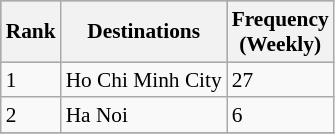<table class="wikitable sortable" style="font-size:89%; align=center;">
<tr style="background:darkgrey;">
<th>Rank</th>
<th>Destinations</th>
<th>Frequency<br>(Weekly)</th>
</tr>
<tr>
<td>1</td>
<td>Ho Chi Minh City</td>
<td>27</td>
</tr>
<tr>
<td>2</td>
<td>Ha Noi</td>
<td>6</td>
</tr>
<tr>
</tr>
</table>
